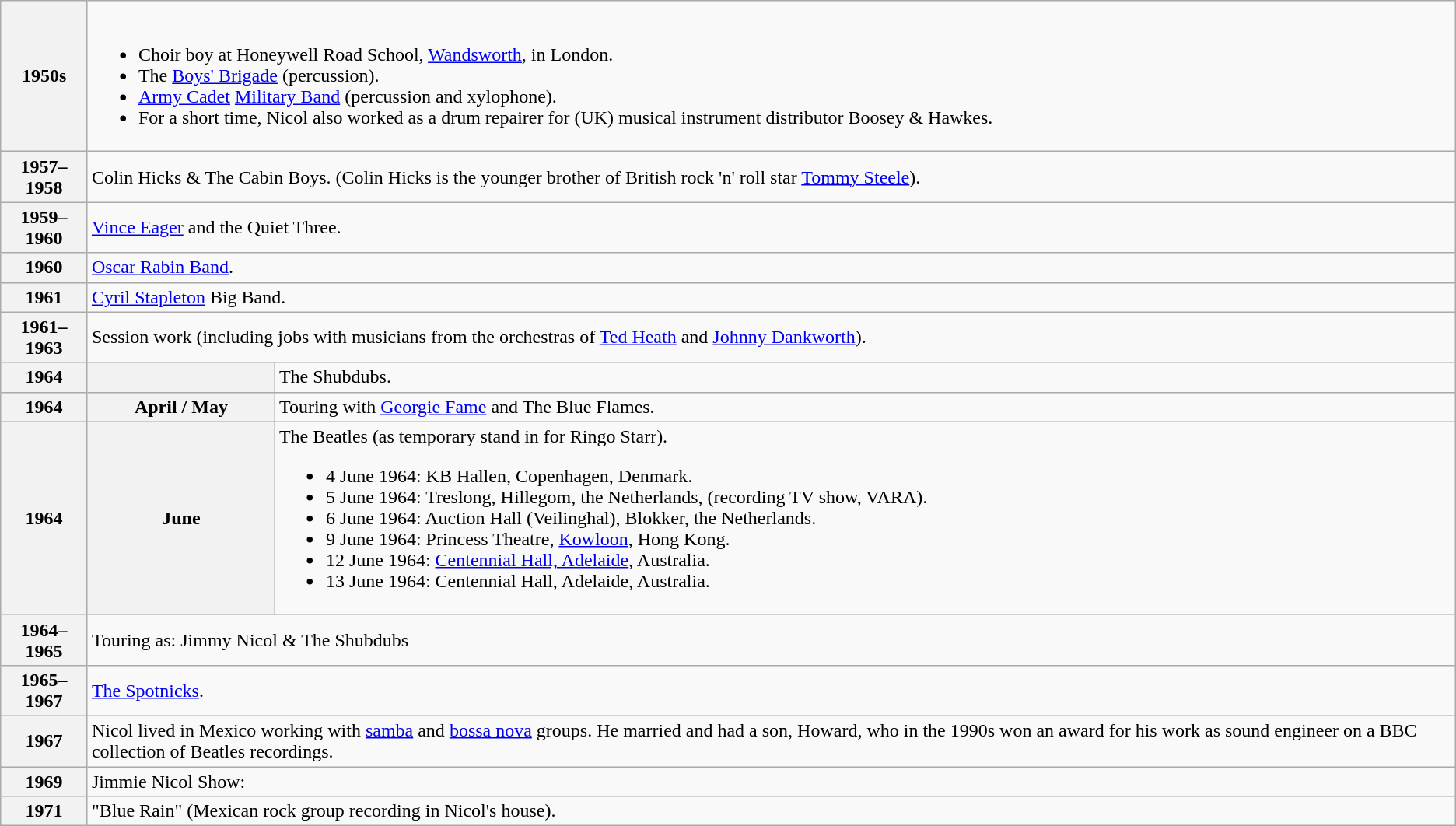<table class="wikitable">
<tr>
<th>1950s</th>
<td colspan=2><br><ul><li>Choir boy at Honeywell Road School, <a href='#'>Wandsworth</a>, in London.</li><li>The <a href='#'>Boys' Brigade</a> (percussion).</li><li><a href='#'>Army Cadet</a> <a href='#'>Military Band</a> (percussion and xylophone).</li><li>For a short time, Nicol also worked as a drum repairer for (UK) musical instrument distributor Boosey & Hawkes.</li></ul></td>
</tr>
<tr>
<th>1957–1958</th>
<td colspan=2>Colin Hicks & The Cabin Boys. (Colin Hicks is the younger brother of British rock 'n' roll star <a href='#'>Tommy Steele</a>).<br></td>
</tr>
<tr>
<th>1959–1960</th>
<td colspan=2><a href='#'>Vince Eager</a> and the Quiet Three.</td>
</tr>
<tr>
<th>1960</th>
<td colspan=2><a href='#'>Oscar Rabin Band</a>.</td>
</tr>
<tr>
<th>1961</th>
<td colspan=2><a href='#'>Cyril Stapleton</a> Big Band.</td>
</tr>
<tr>
<th>1961–1963</th>
<td colspan=2>Session work (including jobs with musicians from the orchestras of <a href='#'>Ted Heath</a> and <a href='#'>Johnny Dankworth</a>).</td>
</tr>
<tr>
<th>1964</th>
<th></th>
<td>The Shubdubs.<br></td>
</tr>
<tr>
<th>1964</th>
<th>April / May</th>
<td>Touring with <a href='#'>Georgie Fame</a> and The Blue Flames.</td>
</tr>
<tr>
<th>1964</th>
<th>June</th>
<td>The Beatles (as temporary stand in for Ringo Starr).<br><ul><li>4 June 1964: KB Hallen, Copenhagen, Denmark.</li><li>5 June 1964: Treslong, Hillegom, the Netherlands, (recording TV show, VARA).</li><li>6 June 1964: Auction Hall (Veilinghal), Blokker, the Netherlands.</li><li>9 June 1964: Princess Theatre, <a href='#'>Kowloon</a>, Hong Kong.</li><li>12 June 1964: <a href='#'>Centennial Hall, Adelaide</a>, Australia.</li><li>13 June 1964: Centennial Hall, Adelaide, Australia.</li></ul></td>
</tr>
<tr>
<th>1964–1965</th>
<td colspan=2>Touring as: Jimmy Nicol & The Shubdubs<br></td>
</tr>
<tr>
<th>1965–1967</th>
<td colspan=2><a href='#'>The Spotnicks</a>.<br></td>
</tr>
<tr>
<th>1967</th>
<td colspan=2>Nicol lived in Mexico working with <a href='#'>samba</a> and <a href='#'>bossa nova</a> groups. He married and had a son, Howard, who in the 1990s won an award for his work as sound engineer on a BBC collection of Beatles recordings.</td>
</tr>
<tr>
<th>1969</th>
<td colspan=2>Jimmie Nicol Show:<br></td>
</tr>
<tr>
<th>1971</th>
<td colspan=2>"Blue Rain" (Mexican rock group recording in Nicol's house).</td>
</tr>
</table>
